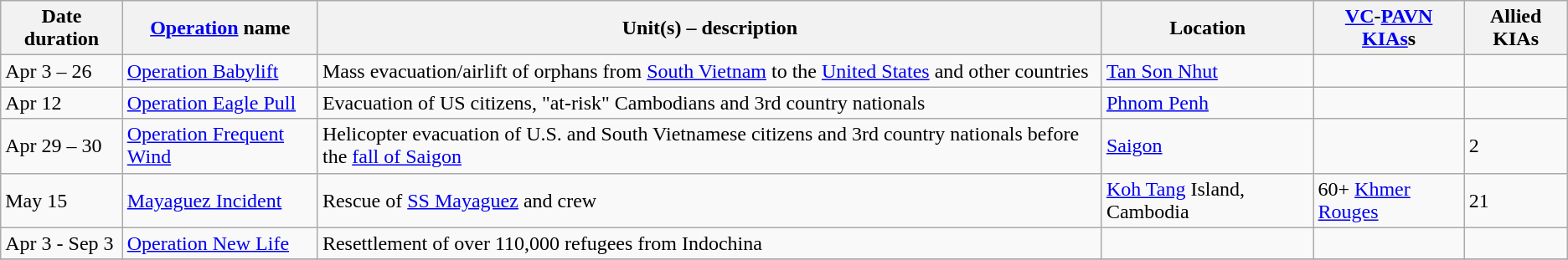<table class="wikitable sortable">
<tr>
<th>Date duration</th>
<th><a href='#'>Operation</a> name</th>
<th>Unit(s) – description</th>
<th>Location</th>
<th><a href='#'>VC</a>-<a href='#'>PAVN</a> <a href='#'>KIAs</a>s</th>
<th>Allied KIAs</th>
</tr>
<tr>
<td>Apr 3 – 26</td>
<td><a href='#'>Operation Babylift</a></td>
<td>Mass evacuation/airlift of orphans from <a href='#'>South Vietnam</a> to the <a href='#'>United States</a> and other countries</td>
<td><a href='#'>Tan Son Nhut</a></td>
<td></td>
<td></td>
</tr>
<tr>
<td>Apr 12</td>
<td><a href='#'>Operation Eagle Pull</a></td>
<td>Evacuation of US citizens, "at-risk" Cambodians and 3rd country nationals</td>
<td><a href='#'>Phnom Penh</a></td>
<td></td>
<td></td>
</tr>
<tr>
<td>Apr 29 – 30</td>
<td><a href='#'>Operation Frequent Wind</a></td>
<td>Helicopter evacuation of U.S. and South Vietnamese citizens and 3rd country nationals before the <a href='#'>fall of Saigon</a></td>
<td><a href='#'>Saigon</a></td>
<td></td>
<td>2</td>
</tr>
<tr>
<td>May 15</td>
<td><a href='#'>Mayaguez Incident</a></td>
<td>Rescue of <a href='#'>SS Mayaguez</a> and crew</td>
<td><a href='#'>Koh Tang</a> Island, Cambodia</td>
<td>60+ <a href='#'>Khmer Rouges</a></td>
<td>21</td>
</tr>
<tr>
<td>Apr 3 - Sep 3</td>
<td><a href='#'>Operation New Life</a></td>
<td>Resettlement of over 110,000 refugees from Indochina</td>
<td></td>
<td></td>
<td></td>
</tr>
<tr>
</tr>
</table>
